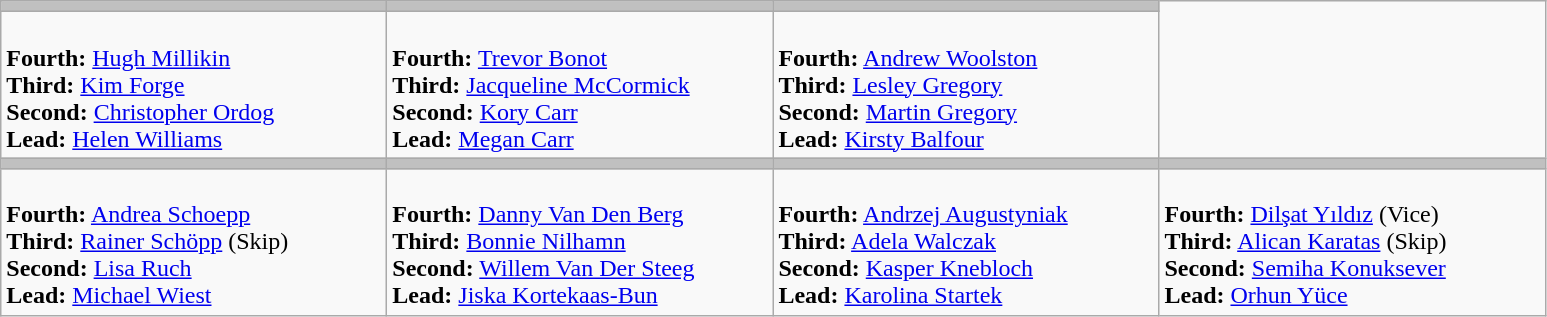<table class="wikitable">
<tr>
<th style="background: #C0C0C0;" width=250></th>
<th style="background: #C0C0C0;" width=250></th>
<th style="background: #C0C0C0;" width=250></th>
</tr>
<tr>
<td><br><strong>Fourth:</strong> <a href='#'>Hugh Millikin</a><br>
<strong>Third:</strong> <a href='#'>Kim Forge</a><br>
<strong>Second:</strong> <a href='#'>Christopher Ordog</a><br>
<strong>Lead:</strong> <a href='#'>Helen Williams</a></td>
<td><br><strong>Fourth:</strong> <a href='#'>Trevor Bonot</a><br>
<strong>Third:</strong> <a href='#'>Jacqueline McCormick</a><br>
<strong>Second:</strong> <a href='#'>Kory Carr</a><br>
<strong>Lead:</strong> <a href='#'>Megan Carr</a></td>
<td><br><strong>Fourth:</strong> <a href='#'>Andrew Woolston</a><br>
<strong>Third:</strong> <a href='#'>Lesley Gregory</a><br>
<strong>Second:</strong> <a href='#'>Martin Gregory</a><br>
<strong>Lead:</strong> <a href='#'>Kirsty Balfour</a></td>
</tr>
<tr>
<th style="background: #C0C0C0;" width=250></th>
<th style="background: #C0C0C0;" width=250></th>
<th style="background: #C0C0C0;" width=250></th>
<th style="background: #C0C0C0;" width=250></th>
</tr>
<tr>
<td><br><strong>Fourth:</strong> <a href='#'>Andrea Schoepp</a><br>
<strong>Third:</strong> <a href='#'>Rainer Schöpp</a> (Skip)<br>
<strong>Second:</strong> <a href='#'>Lisa Ruch</a><br>
<strong>Lead:</strong> <a href='#'>Michael Wiest</a></td>
<td><br><strong>Fourth:</strong> <a href='#'>Danny Van Den Berg</a><br>
<strong>Third:</strong> <a href='#'>Bonnie Nilhamn</a><br>
<strong>Second:</strong> <a href='#'>Willem Van Der Steeg</a><br>
<strong>Lead:</strong> <a href='#'>Jiska Kortekaas-Bun</a></td>
<td><br><strong>Fourth:</strong> <a href='#'>Andrzej Augustyniak</a><br>
<strong>Third:</strong> <a href='#'>Adela Walczak</a><br>
<strong>Second:</strong> <a href='#'>Kasper Knebloch</a><br>
<strong>Lead:</strong> <a href='#'>Karolina Startek</a></td>
<td><br><strong>Fourth:</strong> <a href='#'>Dilşat Yıldız</a> (Vice)<br>
<strong>Third:</strong> <a href='#'>Alican Karatas</a> (Skip)<br>
<strong>Second:</strong> <a href='#'>Semiha Konuksever</a><br>
<strong>Lead:</strong> <a href='#'>Orhun Yüce</a></td>
</tr>
</table>
